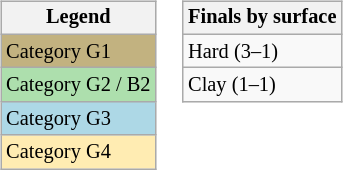<table>
<tr valign=top>
<td><br><table class="wikitable" style="font-size:85%;">
<tr>
<th>Legend</th>
</tr>
<tr bgcolor=#C2B280>
<td>Category G1</td>
</tr>
<tr bgcolor="#ADDFAD">
<td>Category G2 / B2</td>
</tr>
<tr bgcolor="lightblue">
<td>Category G3</td>
</tr>
<tr bgcolor=#ffecb2>
<td>Category G4</td>
</tr>
</table>
</td>
<td><br><table class="wikitable" style="font-size:85%">
<tr>
<th>Finals by surface</th>
</tr>
<tr>
<td>Hard (3–1)</td>
</tr>
<tr>
<td>Clay (1–1)</td>
</tr>
</table>
</td>
</tr>
</table>
